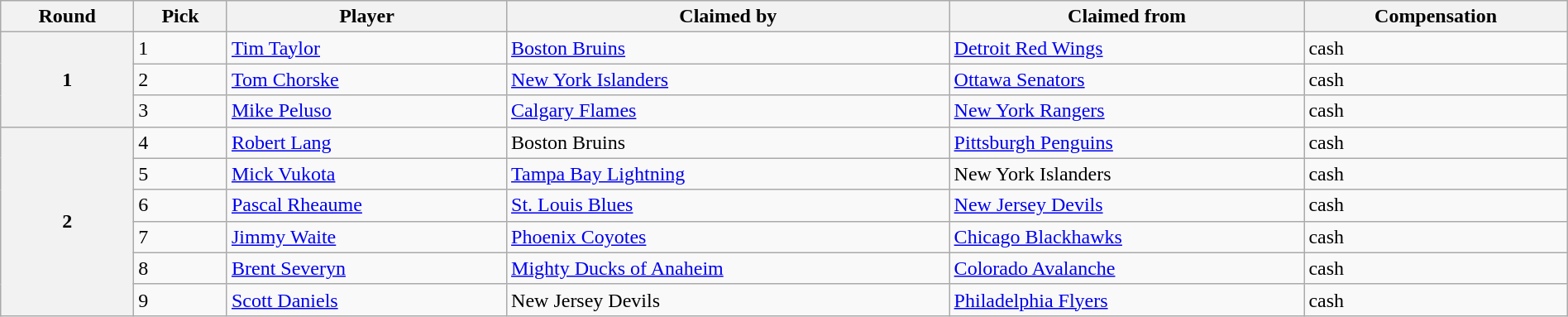<table class="wikitable" style="width: 100%">
<tr>
<th scope="col">Round</th>
<th scope="col">Pick</th>
<th scope="col">Player</th>
<th scope="col">Claimed by</th>
<th scope="col">Claimed from</th>
<th scope="col">Compensation</th>
</tr>
<tr>
<th scope="row" rowspan="3">1</th>
<td>1</td>
<td><a href='#'>Tim Taylor</a></td>
<td><a href='#'>Boston Bruins</a></td>
<td><a href='#'>Detroit Red Wings</a></td>
<td>cash</td>
</tr>
<tr>
<td>2</td>
<td><a href='#'>Tom Chorske</a></td>
<td><a href='#'>New York Islanders</a></td>
<td><a href='#'>Ottawa Senators</a></td>
<td>cash</td>
</tr>
<tr>
<td>3</td>
<td><a href='#'>Mike Peluso</a></td>
<td><a href='#'>Calgary Flames</a></td>
<td><a href='#'>New York Rangers</a></td>
<td>cash</td>
</tr>
<tr>
<th scope="row" rowspan="6">2</th>
<td>4</td>
<td><a href='#'>Robert Lang</a></td>
<td>Boston Bruins</td>
<td><a href='#'>Pittsburgh Penguins</a></td>
<td>cash</td>
</tr>
<tr>
<td>5</td>
<td><a href='#'>Mick Vukota</a></td>
<td><a href='#'>Tampa Bay Lightning</a></td>
<td>New York Islanders</td>
<td>cash</td>
</tr>
<tr>
<td>6</td>
<td><a href='#'>Pascal Rheaume</a></td>
<td><a href='#'>St. Louis Blues</a></td>
<td><a href='#'>New Jersey Devils</a></td>
<td>cash</td>
</tr>
<tr>
<td>7</td>
<td><a href='#'>Jimmy Waite</a></td>
<td><a href='#'>Phoenix Coyotes</a></td>
<td><a href='#'>Chicago Blackhawks</a></td>
<td>cash</td>
</tr>
<tr>
<td>8</td>
<td><a href='#'>Brent Severyn</a></td>
<td><a href='#'>Mighty Ducks of Anaheim</a></td>
<td><a href='#'>Colorado Avalanche</a></td>
<td>cash</td>
</tr>
<tr>
<td>9</td>
<td><a href='#'>Scott Daniels</a></td>
<td>New Jersey Devils</td>
<td><a href='#'>Philadelphia Flyers</a></td>
<td>cash</td>
</tr>
</table>
